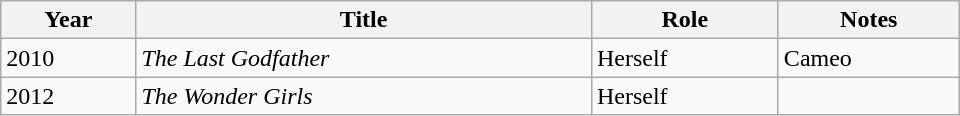<table class="wikitable" style="width:40em">
<tr>
<th>Year</th>
<th>Title</th>
<th>Role</th>
<th>Notes</th>
</tr>
<tr>
<td>2010</td>
<td><em>The Last Godfather</em></td>
<td>Herself</td>
<td>Cameo</td>
</tr>
<tr>
<td>2012</td>
<td><em>The Wonder Girls</em></td>
<td>Herself</td>
<td></td>
</tr>
</table>
